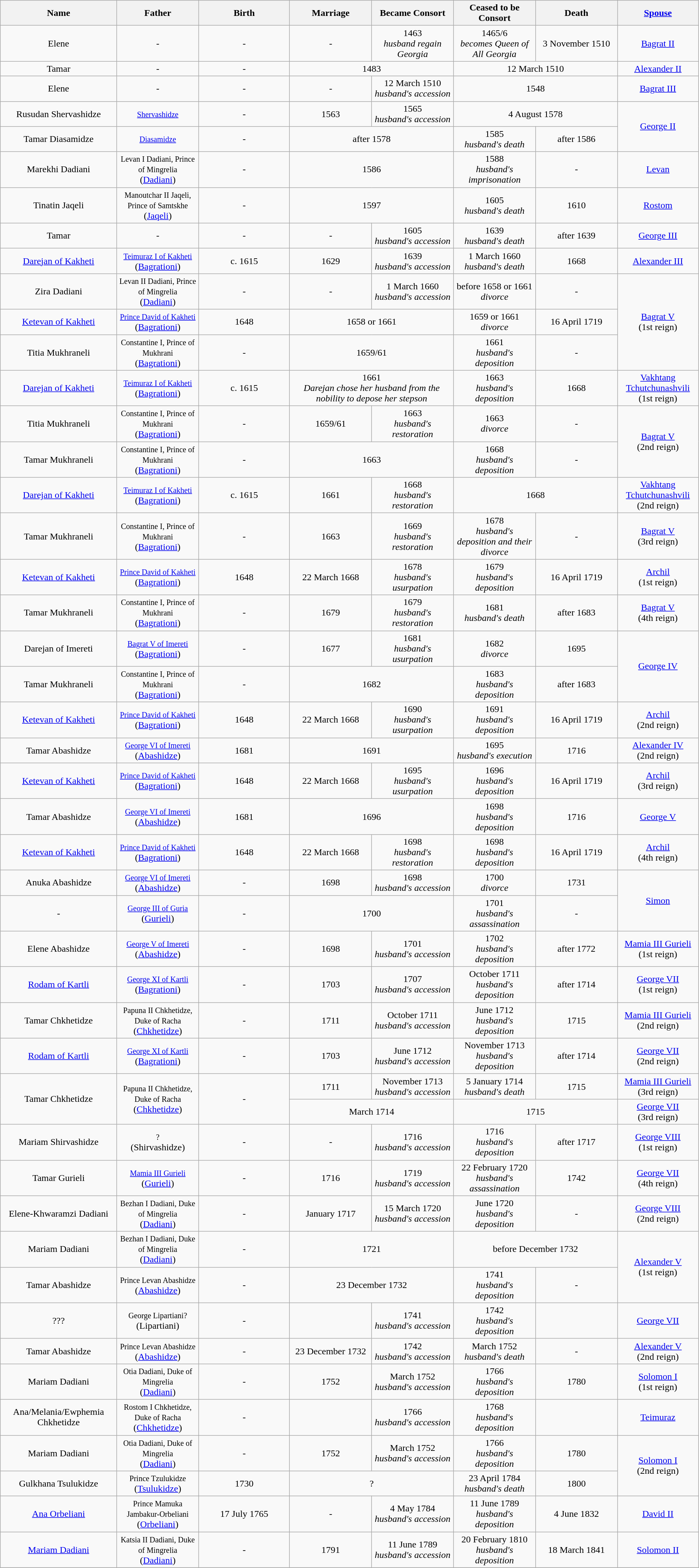<table width=95% class="wikitable">
<tr>
<th width = "10%">Name</th>
<th width = "9%">Father</th>
<th width = "10%">Birth</th>
<th width = "9%">Marriage</th>
<th width = "9%">Became Consort</th>
<th width = "9%">Ceased to be Consort</th>
<th width = "9%">Death</th>
<th width = "6%"><a href='#'>Spouse</a></th>
</tr>
<tr>
<td align="center">Elene</td>
<td align="center">-</td>
<td align="center">-</td>
<td align="center">-</td>
<td align="center">1463<br><em>husband regain Georgia</em></td>
<td align="center">1465/6<br><em>becomes Queen of All Georgia</em></td>
<td align="center">3 November 1510</td>
<td align="center"><a href='#'>Bagrat II</a></td>
</tr>
<tr>
<td align="center">Tamar</td>
<td align="center">-</td>
<td align="center">-</td>
<td align="center" colspan="2">1483</td>
<td align="center" colspan="2">12 March 1510</td>
<td align="center"><a href='#'>Alexander II</a></td>
</tr>
<tr>
<td align="center">Elene</td>
<td align="center">-</td>
<td align="center">-</td>
<td align="center">-</td>
<td align="center">12 March 1510<br><em>husband's accession</em></td>
<td align="center" colspan="2">1548</td>
<td align="center"><a href='#'>Bagrat III</a></td>
</tr>
<tr>
<td align="center">Rusudan Shervashidze</td>
<td align="center"><small><a href='#'>Shervashidze</a></small></td>
<td align="center">-</td>
<td align="center">1563</td>
<td align="center">1565<br><em>husband's accession</em></td>
<td align="center" colspan="2">4 August 1578</td>
<td align="center" rowspan="2"><a href='#'>George II</a></td>
</tr>
<tr>
<td align="center">Tamar Diasamidze</td>
<td align="center"><small><a href='#'>Diasamidze</a></small></td>
<td align="center">-</td>
<td align="center" colspan="2">after 1578</td>
<td align="center">1585<br><em>husband's death</em></td>
<td align="center">after 1586</td>
</tr>
<tr>
<td align="center">Marekhi Dadiani</td>
<td align="center"><small>Levan I Dadiani, Prince of Mingrelia</small><br>(<a href='#'>Dadiani</a>)</td>
<td align="center">-</td>
<td align="center" colspan="2">1586</td>
<td align="center">1588<br><em>husband's imprisonation</em></td>
<td align="center">-</td>
<td align="center"><a href='#'>Levan</a></td>
</tr>
<tr>
<td align="center">Tinatin Jaqeli</td>
<td align="center"><small>Manoutchar II Jaqeli, Prince of Samtskhe</small><br>(<a href='#'>Jaqeli</a>)</td>
<td align="center">-</td>
<td align="center" colspan="2">1597</td>
<td align="center">1605<br><em>husband's death</em></td>
<td align="center">1610</td>
<td align="center"><a href='#'>Rostom</a></td>
</tr>
<tr>
<td align="center">Tamar</td>
<td align="center">-</td>
<td align="center">-</td>
<td align="center">-</td>
<td align="center">1605<br><em>husband's accession</em></td>
<td align="center">1639<br><em>husband's death</em></td>
<td align="center">after 1639</td>
<td align="center"><a href='#'>George III</a></td>
</tr>
<tr>
<td align="center"><a href='#'>Darejan of Kakheti</a></td>
<td align="center"><small><a href='#'>Teimuraz I of Kakheti</a></small><br>(<a href='#'>Bagrationi</a>)</td>
<td align="center">c. 1615</td>
<td align="center">1629</td>
<td align="center">1639<br><em>husband's accession</em></td>
<td align="center">1 March 1660<br><em>husband's death</em></td>
<td align="center">1668</td>
<td align="center"><a href='#'>Alexander III</a></td>
</tr>
<tr>
<td align="center">Zira Dadiani</td>
<td align="center"><small>Levan II Dadiani, Prince of Mingrelia</small><br>(<a href='#'>Dadiani</a>)</td>
<td align="center">-</td>
<td align="center">-</td>
<td align="center">1 March 1660<br><em>husband's accession</em></td>
<td align="center">before 1658 or 1661<br><em>divorce</em></td>
<td align="center">-</td>
<td align="center" rowspan="3"><a href='#'>Bagrat V</a><br>(1st reign)</td>
</tr>
<tr>
<td align="center"><a href='#'>Ketevan of Kakheti</a></td>
<td align="center"><small><a href='#'>Prince David of Kakheti</a></small><br>(<a href='#'>Bagrationi</a>)</td>
<td align="center">1648</td>
<td align="center" colspan="2">1658 or 1661</td>
<td align="center">1659 or 1661<br><em>divorce</em></td>
<td align="center">16 April 1719</td>
</tr>
<tr>
<td align="center">Titia Mukhraneli</td>
<td align="center"><small>Constantine I, Prince of Mukhrani</small><br>(<a href='#'>Bagrationi</a>)</td>
<td align="center">-</td>
<td align="center" colspan="2">1659/61</td>
<td align="center">1661<br><em>husband's deposition</em></td>
<td align="center">-</td>
</tr>
<tr>
<td align="center"><a href='#'>Darejan of Kakheti</a></td>
<td align="center"><small><a href='#'>Teimuraz I of Kakheti</a></small><br>(<a href='#'>Bagrationi</a>)</td>
<td align="center">c. 1615</td>
<td align="center" colspan="2">1661<br><em>Darejan chose her husband from the nobility to depose her stepson</em></td>
<td align="center">1663<br><em>husband's deposition</em></td>
<td align="center">1668</td>
<td align="center"><a href='#'>Vakhtang Tchutchunashvili</a><br>(1st reign)</td>
</tr>
<tr>
<td align="center">Titia Mukhraneli</td>
<td align="center"><small>Constantine I, Prince of Mukhrani</small><br>(<a href='#'>Bagrationi</a>)</td>
<td align="center">-</td>
<td align="center">1659/61</td>
<td align="center">1663<br><em>husband's restoration</em></td>
<td align="center">1663<br><em>divorce</em></td>
<td align="center">-</td>
<td align="center" rowspan="2"><a href='#'>Bagrat V</a><br>(2nd reign)</td>
</tr>
<tr>
<td align="center">Tamar Mukhraneli</td>
<td align="center"><small>Constantine I, Prince of Mukhrani</small><br>(<a href='#'>Bagrationi</a>)</td>
<td align="center">-</td>
<td align="center" colspan="2">1663</td>
<td align="center">1668<br><em>husband's deposition</em></td>
<td align="center">-</td>
</tr>
<tr>
<td align="center"><a href='#'>Darejan of Kakheti</a></td>
<td align="center"><small><a href='#'>Teimuraz I of Kakheti</a></small><br>(<a href='#'>Bagrationi</a>)</td>
<td align="center">c. 1615</td>
<td align="center">1661</td>
<td align="center">1668<br><em>husband's restoration</em></td>
<td align="center" colspan="2">1668</td>
<td align="center"><a href='#'>Vakhtang Tchutchunashvili</a><br>(2nd reign)</td>
</tr>
<tr>
<td align="center">Tamar Mukhraneli</td>
<td align="center"><small>Constantine I, Prince of Mukhrani</small><br>(<a href='#'>Bagrationi</a>)</td>
<td align="center">-</td>
<td align="center">1663</td>
<td align="center">1669<br><em>husband's restoration</em></td>
<td align="center">1678<br><em>husband's deposition and their divorce</em></td>
<td align="center">-</td>
<td align="center"><a href='#'>Bagrat V</a><br>(3rd reign)</td>
</tr>
<tr>
<td align="center"><a href='#'>Ketevan of Kakheti</a></td>
<td align="center"><small><a href='#'>Prince David of Kakheti</a></small><br>(<a href='#'>Bagrationi</a>)</td>
<td align="center">1648</td>
<td align="center">22 March 1668</td>
<td align="center">1678<br><em>husband's usurpation</em></td>
<td align="center">1679<br><em>husband's deposition</em></td>
<td align="center">16 April 1719</td>
<td align="center"><a href='#'>Archil</a><br>(1st reign)</td>
</tr>
<tr>
<td align="center">Tamar Mukhraneli</td>
<td align="center"><small>Constantine I, Prince of Mukhrani</small><br>(<a href='#'>Bagrationi</a>)</td>
<td align="center">-</td>
<td align="center">1679</td>
<td align="center">1679<br><em>husband's restoration</em></td>
<td align="center">1681<br><em>husband's death</em></td>
<td align="center">after 1683</td>
<td align="center"><a href='#'>Bagrat V</a><br>(4th reign)</td>
</tr>
<tr>
<td align="center">Darejan of Imereti</td>
<td align="center"><small><a href='#'>Bagrat V of Imereti</a></small><br>(<a href='#'>Bagrationi</a>)</td>
<td align="center">-</td>
<td align="center">1677</td>
<td align="center">1681<br><em>husband's usurpation</em></td>
<td align="center">1682<br><em>divorce</em></td>
<td align="center">1695</td>
<td align="center" rowspan="2"><a href='#'>George IV</a></td>
</tr>
<tr>
<td align="center">Tamar Mukhraneli</td>
<td align="center"><small>Constantine I, Prince of Mukhrani</small><br>(<a href='#'>Bagrationi</a>)</td>
<td align="center">-</td>
<td align="center" colspan="2">1682</td>
<td align="center">1683<br><em>husband's deposition</em></td>
<td align="center">after 1683</td>
</tr>
<tr>
<td align="center"><a href='#'>Ketevan of Kakheti</a></td>
<td align="center"><small><a href='#'>Prince David of Kakheti</a></small><br>(<a href='#'>Bagrationi</a>)</td>
<td align="center">1648</td>
<td align="center">22 March 1668</td>
<td align="center">1690<br><em>husband's usurpation</em></td>
<td align="center">1691<br><em>husband's deposition</em></td>
<td align="center">16 April 1719</td>
<td align="center"><a href='#'>Archil</a><br>(2nd reign)</td>
</tr>
<tr>
<td align="center">Tamar Abashidze</td>
<td align="center"><small><a href='#'>George VI of Imereti</a></small><br>(<a href='#'>Abashidze</a>)</td>
<td align="center">1681</td>
<td align="center" colspan="2">1691</td>
<td align="center">1695<br><em>husband's execution</em></td>
<td align="center">1716</td>
<td align="center"><a href='#'>Alexander IV</a><br>(2nd reign)</td>
</tr>
<tr>
<td align="center"><a href='#'>Ketevan of Kakheti</a></td>
<td align="center"><small><a href='#'>Prince David of Kakheti</a></small><br>(<a href='#'>Bagrationi</a>)</td>
<td align="center">1648</td>
<td align="center">22 March 1668</td>
<td align="center">1695<br><em>husband's usurpation</em></td>
<td align="center">1696<br><em>husband's deposition</em></td>
<td align="center">16 April 1719</td>
<td align="center"><a href='#'>Archil</a><br>(3rd reign)</td>
</tr>
<tr>
<td align="center">Tamar Abashidze</td>
<td align="center"><small><a href='#'>George VI of Imereti</a></small><br>(<a href='#'>Abashidze</a>)</td>
<td align="center">1681</td>
<td align="center" colspan="2">1696</td>
<td align="center">1698<br><em>husband's deposition</em></td>
<td align="center">1716</td>
<td align="center"><a href='#'>George V</a></td>
</tr>
<tr>
<td align="center"><a href='#'>Ketevan of Kakheti</a></td>
<td align="center"><small><a href='#'>Prince David of Kakheti</a></small><br>(<a href='#'>Bagrationi</a>)</td>
<td align="center">1648</td>
<td align="center">22 March 1668</td>
<td align="center">1698<br><em>husband's restoration</em></td>
<td align="center">1698<br><em>husband's deposition</em></td>
<td align="center">16 April 1719</td>
<td align="center"><a href='#'>Archil</a><br>(4th reign)</td>
</tr>
<tr>
<td align="center">Anuka Abashidze</td>
<td align="center"><small><a href='#'>George VI of Imereti</a></small><br>(<a href='#'>Abashidze</a>)</td>
<td align="center">-</td>
<td align="center">1698</td>
<td align="center">1698<br><em>husband's accession</em></td>
<td align="center">1700<br><em>divorce</em></td>
<td align="center">1731</td>
<td align="center" rowspan="2"><a href='#'>Simon</a></td>
</tr>
<tr>
<td align="center">-</td>
<td align="center"><small><a href='#'>George III of Guria</a></small><br>(<a href='#'>Gurieli</a>)</td>
<td align="center">-</td>
<td align="center" colspan="2">1700</td>
<td align="center">1701<br><em>husband's assassination</em></td>
<td align="center">-</td>
</tr>
<tr>
<td align="center">Elene Abashidze</td>
<td align="center"><small><a href='#'>George V of Imereti</a></small><br>(<a href='#'>Abashidze</a>)</td>
<td align="center">-</td>
<td align="center">1698</td>
<td align="center">1701<br><em>husband's accession</em></td>
<td align="center">1702<br><em>husband's deposition</em></td>
<td align="center">after 1772</td>
<td align="center"><a href='#'>Mamia III Gurieli</a><br>(1st reign)</td>
</tr>
<tr>
<td align="center"><a href='#'>Rodam of Kartli</a></td>
<td align="center"><small><a href='#'>George XI of Kartli</a></small><br>(<a href='#'>Bagrationi</a>)</td>
<td align="center">-</td>
<td align="center">1703</td>
<td align="center">1707<br><em>husband's accession</em></td>
<td align="center">October 1711<br><em>husband's deposition</em></td>
<td align="center">after 1714</td>
<td align="center"><a href='#'>George VII</a><br>(1st reign)</td>
</tr>
<tr>
<td align="center">Tamar Chkhetidze</td>
<td align="center"><small>Papuna II Chkhetidze, Duke of Racha</small><br>(<a href='#'>Chkhetidze</a>)</td>
<td align="center">-</td>
<td align="center">1711</td>
<td align="center">October 1711<br><em>husband's accession</em></td>
<td align="center">June 1712<br><em>husband's deposition</em></td>
<td align="center">1715</td>
<td align="center"><a href='#'>Mamia III Gurieli</a><br>(2nd reign)</td>
</tr>
<tr>
<td align="center"><a href='#'>Rodam of Kartli</a></td>
<td align="center"><small><a href='#'>George XI of Kartli</a></small><br>(<a href='#'>Bagrationi</a>)</td>
<td align="center">-</td>
<td align="center">1703</td>
<td align="center">June 1712<br><em>husband's accession</em></td>
<td align="center">November 1713<br><em>husband's deposition</em></td>
<td align="center">after 1714</td>
<td align="center"><a href='#'>George VII</a><br>(2nd reign)</td>
</tr>
<tr>
<td align="center" rowspan="2">Tamar Chkhetidze</td>
<td align="center" rowspan="2"><small>Papuna II Chkhetidze, Duke of Racha</small><br>(<a href='#'>Chkhetidze</a>)</td>
<td align="center" rowspan="2">-</td>
<td align="center">1711</td>
<td align="center">November 1713<br><em>husband's accession</em></td>
<td align="center">5 January 1714<br><em>husband's death</em></td>
<td align="center">1715</td>
<td align="center"><a href='#'>Mamia III Gurieli</a><br>(3rd reign)</td>
</tr>
<tr>
<td align="center" colspan="2">March 1714</td>
<td align="center" colspan="2">1715</td>
<td align="center"><a href='#'>George VII</a><br>(3rd reign)</td>
</tr>
<tr>
<td align="center">Mariam Shirvashidze</td>
<td align="center"><small>?</small><br>(Shirvashidze)</td>
<td align="center">-</td>
<td align="center">-</td>
<td align="center">1716<br><em>husband's accession</em></td>
<td align="center">1716<br><em>husband's deposition</em></td>
<td align="center">after 1717</td>
<td align="center"><a href='#'>George VIII</a><br>(1st reign)</td>
</tr>
<tr>
<td align="center">Tamar Gurieli</td>
<td align="center"><small><a href='#'>Mamia III Gurieli</a></small><br>(<a href='#'>Gurieli</a>)</td>
<td align="center">-</td>
<td align="center">1716</td>
<td align="center">1719<br><em>husband's accession</em></td>
<td align="center">22 February 1720<br><em>husband's assassination</em></td>
<td align="center">1742</td>
<td align="center"><a href='#'>George VII</a><br>(4th reign)</td>
</tr>
<tr>
<td align="center">Elene-Khwaramzi Dadiani</td>
<td align="center"><small>Bezhan I Dadiani, Duke of Mingrelia</small><br>(<a href='#'>Dadiani</a>)</td>
<td align="center">-</td>
<td align="center">January 1717</td>
<td align="center">15 March 1720<br><em>husband's accession</em></td>
<td align="center">June 1720<br><em>husband's deposition</em></td>
<td align="center">-</td>
<td align="center"><a href='#'>George VIII</a><br>(2nd reign)</td>
</tr>
<tr>
<td align="center">Mariam Dadiani</td>
<td align="center"><small>Bezhan I Dadiani, Duke of Mingrelia</small><br>(<a href='#'>Dadiani</a>)</td>
<td align="center">-</td>
<td align="center" colspan="2">1721</td>
<td align="center" colspan="2">before December 1732</td>
<td align="center" rowspan="2"><a href='#'>Alexander V</a><br>(1st reign)</td>
</tr>
<tr>
<td align="center">Tamar Abashidze</td>
<td align="center"><small>Prince Levan Abashidze</small><br>(<a href='#'>Abashidze</a>)</td>
<td align="center">-</td>
<td align="center" colspan="2">23 December 1732</td>
<td align="center">1741<br><em>husband's deposition</em></td>
<td align="center">-</td>
</tr>
<tr>
<td align="center">???</td>
<td align="center"><small>George Lipartiani?</small><br>(Lipartiani)</td>
<td align="center">-</td>
<td align="center"></td>
<td align="center">1741<br><em>husband's accession</em></td>
<td align="center">1742<br><em>husband's deposition</em></td>
<td align="center"></td>
<td align="center"><a href='#'>George VII</a></td>
</tr>
<tr>
<td align="center">Tamar Abashidze</td>
<td align="center"><small>Prince Levan Abashidze</small><br>(<a href='#'>Abashidze</a>)</td>
<td align="center">-</td>
<td align="center">23 December 1732</td>
<td align="center">1742<br><em>husband's accession</em></td>
<td align="center">March 1752<br><em>husband's death</em></td>
<td align="center">-</td>
<td align="center"><a href='#'>Alexander V</a><br>(2nd reign)</td>
</tr>
<tr>
<td align="center">Mariam Dadiani</td>
<td align="center"><small>Otia  Dadiani, Duke of Mingrelia</small><br>(<a href='#'>Dadiani</a>)</td>
<td align="center">-</td>
<td align="center">1752</td>
<td align="center">March 1752<br><em>husband's accession</em></td>
<td align="center">1766<br><em>husband's deposition</em></td>
<td align="center">1780</td>
<td align="center"><a href='#'>Solomon I</a><br>(1st reign)</td>
</tr>
<tr>
<td align="center">Ana/Melania/Ewphemia Chkhetidze</td>
<td align="center"><small>Rostom I Chkhetidze, Duke of Racha</small><br>(<a href='#'>Chkhetidze</a>)</td>
<td align="center">-</td>
<td align="center"></td>
<td align="center">1766<br><em>husband's accession</em></td>
<td align="center">1768<br><em>husband's deposition</em></td>
<td align="center"></td>
<td align="center"><a href='#'>Teimuraz</a></td>
</tr>
<tr>
<td align="center">Mariam Dadiani</td>
<td align="center"><small>Otia  Dadiani, Duke of Mingrelia</small><br>(<a href='#'>Dadiani</a>)</td>
<td align="center">-</td>
<td align="center">1752</td>
<td align="center">March 1752<br><em>husband's accession</em></td>
<td align="center">1766<br><em>husband's deposition</em></td>
<td align="center">1780</td>
<td align="center" rowspan="2"><a href='#'>Solomon I</a><br>(2nd reign)</td>
</tr>
<tr>
<td align="center">Gulkhana Tsulukidze</td>
<td align="center"><small>Prince Tzulukidze</small><br>(<a href='#'>Tsulukidze</a>)</td>
<td align="center">1730</td>
<td align="center" colspan="2">?</td>
<td align="center">23 April 1784<br><em>husband's death</em></td>
<td align="center">1800</td>
</tr>
<tr>
<td align="center"><a href='#'>Ana Orbeliani</a></td>
<td align="center"><small>Prince Mamuka Jambakur-Orbeliani</small><br>(<a href='#'>Orbeliani</a>)</td>
<td align="center">17 July 1765</td>
<td align="center">-</td>
<td align="center">4 May 1784<br><em>husband's accession</em></td>
<td align="center">11 June 1789<br><em>husband's deposition</em></td>
<td align="center">4 June 1832</td>
<td align="center"><a href='#'>David II</a></td>
</tr>
<tr>
<td align="center"><a href='#'>Mariam Dadiani</a></td>
<td align="center"><small>Katsia II Dadiani, Duke of Mingrelia</small><br>(<a href='#'>Dadiani</a>)</td>
<td align="center">-</td>
<td align="center">1791</td>
<td align="center">11 June 1789<br><em>husband's accession</em></td>
<td align="center">20 February 1810<br><em>husband's deposition</em></td>
<td align="center">18 March 1841</td>
<td align="center"><a href='#'>Solomon II</a></td>
</tr>
<tr>
</tr>
</table>
